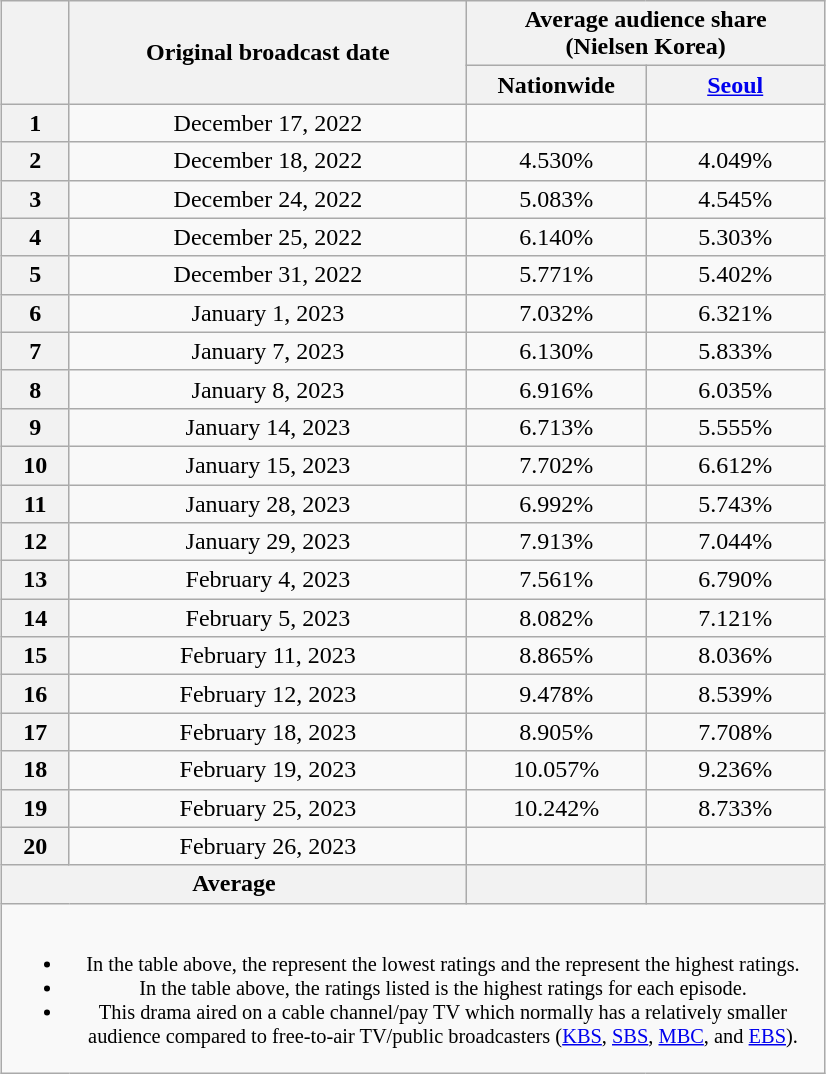<table class="wikitable" style="margin-left:auto; margin-right:auto; width:550px; text-align:center">
<tr>
<th scope="col" rowspan="2"></th>
<th scope="col" rowspan="2">Original broadcast date</th>
<th scope="col" colspan="2">Average audience share<br>(Nielsen Korea)</th>
</tr>
<tr>
<th scope="col" style="width:7em">Nationwide</th>
<th scope="col" style="width:7em"><a href='#'>Seoul</a></th>
</tr>
<tr>
<th scope="col">1</th>
<td>December 17, 2022</td>
<td><strong></strong> </td>
<td><strong></strong> </td>
</tr>
<tr>
<th scope="col">2</th>
<td>December 18, 2022</td>
<td>4.530% </td>
<td>4.049% </td>
</tr>
<tr>
<th scope="col">3</th>
<td>December 24, 2022</td>
<td>5.083% </td>
<td>4.545% </td>
</tr>
<tr>
<th scope="col">4</th>
<td>December 25, 2022</td>
<td>6.140% </td>
<td>5.303% </td>
</tr>
<tr>
<th scope="col">5</th>
<td>December 31, 2022</td>
<td>5.771% </td>
<td>5.402% </td>
</tr>
<tr>
<th scope="col">6</th>
<td>January 1, 2023</td>
<td>7.032% </td>
<td>6.321% </td>
</tr>
<tr>
<th scope="col">7</th>
<td>January 7, 2023</td>
<td>6.130% </td>
<td>5.833% </td>
</tr>
<tr>
<th scope="col">8</th>
<td>January 8, 2023</td>
<td>6.916% </td>
<td>6.035% </td>
</tr>
<tr>
<th scope="col">9</th>
<td>January 14, 2023</td>
<td>6.713% </td>
<td>5.555% </td>
</tr>
<tr>
<th scope="col">10</th>
<td>January 15, 2023</td>
<td>7.702% </td>
<td>6.612% </td>
</tr>
<tr>
<th scope="col">11</th>
<td>January 28, 2023</td>
<td>6.992% </td>
<td>5.743% </td>
</tr>
<tr>
<th scope="col">12</th>
<td>January 29, 2023</td>
<td>7.913% </td>
<td>7.044% </td>
</tr>
<tr>
<th scope="col">13</th>
<td>February 4, 2023</td>
<td>7.561% </td>
<td>6.790% </td>
</tr>
<tr>
<th scope="col">14</th>
<td>February 5, 2023</td>
<td>8.082% </td>
<td>7.121% </td>
</tr>
<tr>
<th scope="col">15</th>
<td>February 11, 2023</td>
<td>8.865% </td>
<td>8.036% </td>
</tr>
<tr>
<th scope="col">16</th>
<td>February 12, 2023</td>
<td>9.478% </td>
<td>8.539% </td>
</tr>
<tr>
<th scope="col">17</th>
<td>February 18, 2023</td>
<td>8.905% </td>
<td>7.708% </td>
</tr>
<tr>
<th scope="col">18</th>
<td>February 19, 2023</td>
<td>10.057% </td>
<td>9.236% </td>
</tr>
<tr>
<th scope="col">19</th>
<td>February 25, 2023</td>
<td>10.242% </td>
<td>8.733% </td>
</tr>
<tr>
<th scope="col">20</th>
<td>February 26, 2023</td>
<td><strong></strong> </td>
<td><strong></strong> </td>
</tr>
<tr>
<th scope="col" colspan="2">Average</th>
<th scope="col"></th>
<th scope="col"></th>
</tr>
<tr>
<td colspan="4" style="font-size:85%"><br><ul><li>In the table above, the <strong></strong> represent the lowest ratings and the <strong></strong> represent the highest ratings.</li><li>In the table above, the ratings listed is the highest ratings for each episode.</li><li>This drama aired on a cable channel/pay TV which normally has a relatively smaller audience compared to free-to-air TV/public broadcasters (<a href='#'>KBS</a>, <a href='#'>SBS</a>, <a href='#'>MBC</a>, and <a href='#'>EBS</a>).</li></ul></td>
</tr>
</table>
